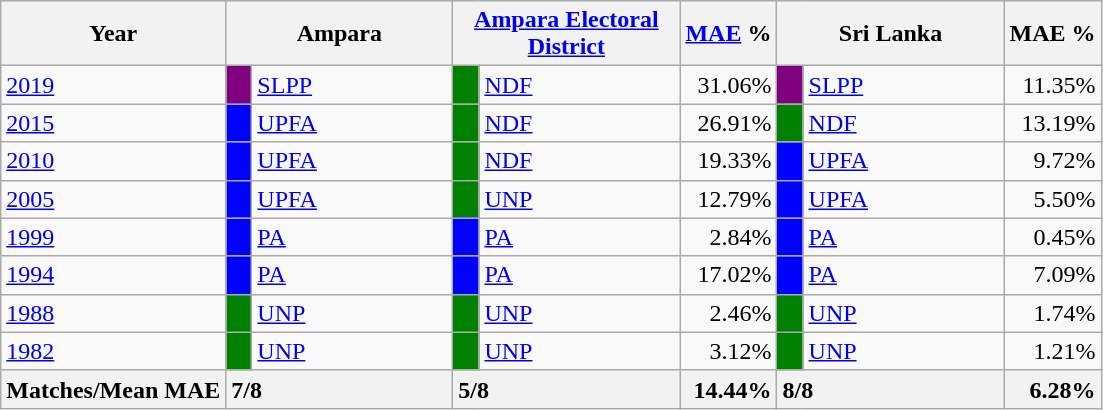<table class="wikitable">
<tr>
<th>Year</th>
<th colspan="2" width="144px">Ampara</th>
<th colspan="2" width="144px"><a href='#'>Ampara Electoral District</a></th>
<th><a href='#'>MAE</a> %</th>
<th colspan="2" width="144px">Sri Lanka</th>
<th>MAE %</th>
</tr>
<tr>
<td><a href='#'>2019</a></td>
<td style="background-color:purple;" width="10px"></td>
<td style="text-align:left;"><a href='#'>SLPP</a></td>
<td style="background-color:green;" width="10px"></td>
<td style="text-align:left;"><a href='#'>NDF</a></td>
<td style="text-align:right;">31.06%</td>
<td style="background-color:purple;" width="10px"></td>
<td style="text-align:left;"><a href='#'>SLPP</a></td>
<td style="text-align:right;">11.35%</td>
</tr>
<tr>
<td><a href='#'>2015</a></td>
<td style="background-color:blue;" width="10px"></td>
<td style="text-align:left;"><a href='#'>UPFA</a></td>
<td style="background-color:green;" width="10px"></td>
<td style="text-align:left;"><a href='#'>NDF</a></td>
<td style="text-align:right;">26.91%</td>
<td style="background-color:green;" width="10px"></td>
<td style="text-align:left;"><a href='#'>NDF</a></td>
<td style="text-align:right;">13.19%</td>
</tr>
<tr>
<td><a href='#'>2010</a></td>
<td style="background-color:blue;" width="10px"></td>
<td style="text-align:left;"><a href='#'>UPFA</a></td>
<td style="background-color:green;" width="10px"></td>
<td style="text-align:left;"><a href='#'>NDF</a></td>
<td style="text-align:right;">19.33%</td>
<td style="background-color:blue;" width="10px"></td>
<td style="text-align:left;"><a href='#'>UPFA</a></td>
<td style="text-align:right;">9.72%</td>
</tr>
<tr>
<td><a href='#'>2005</a></td>
<td style="background-color:blue;" width="10px"></td>
<td style="text-align:left;"><a href='#'>UPFA</a></td>
<td style="background-color:green;" width="10px"></td>
<td style="text-align:left;"><a href='#'>UNP</a></td>
<td style="text-align:right;">12.79%</td>
<td style="background-color:blue;" width="10px"></td>
<td style="text-align:left;"><a href='#'>UPFA</a></td>
<td style="text-align:right;">5.50%</td>
</tr>
<tr>
<td><a href='#'>1999</a></td>
<td style="background-color:blue;" width="10px"></td>
<td style="text-align:left;"><a href='#'>PA</a></td>
<td style="background-color:blue;" width="10px"></td>
<td style="text-align:left;"><a href='#'>PA</a></td>
<td style="text-align:right;">2.84%</td>
<td style="background-color:blue;" width="10px"></td>
<td style="text-align:left;"><a href='#'>PA</a></td>
<td style="text-align:right;">0.45%</td>
</tr>
<tr>
<td><a href='#'>1994</a></td>
<td style="background-color:blue;" width="10px"></td>
<td style="text-align:left;"><a href='#'>PA</a></td>
<td style="background-color:blue;" width="10px"></td>
<td style="text-align:left;"><a href='#'>PA</a></td>
<td style="text-align:right;">17.02%</td>
<td style="background-color:blue;" width="10px"></td>
<td style="text-align:left;"><a href='#'>PA</a></td>
<td style="text-align:right;">7.09%</td>
</tr>
<tr>
<td><a href='#'>1988</a></td>
<td style="background-color:green;" width="10px"></td>
<td style="text-align:left;"><a href='#'>UNP</a></td>
<td style="background-color:green;" width="10px"></td>
<td style="text-align:left;"><a href='#'>UNP</a></td>
<td style="text-align:right;">2.46%</td>
<td style="background-color:green;" width="10px"></td>
<td style="text-align:left;"><a href='#'>UNP</a></td>
<td style="text-align:right;">1.74%</td>
</tr>
<tr>
<td><a href='#'>1982</a></td>
<td style="background-color:green;" width="10px"></td>
<td style="text-align:left;"><a href='#'>UNP</a></td>
<td style="background-color:green;" width="10px"></td>
<td style="text-align:left;"><a href='#'>UNP</a></td>
<td style="text-align:right;">3.12%</td>
<td style="background-color:green;" width="10px"></td>
<td style="text-align:left;"><a href='#'>UNP</a></td>
<td style="text-align:right;">1.21%</td>
</tr>
<tr>
<th>Matches/Mean MAE</th>
<th style="text-align:left;"colspan="2" width="144px">7/8</th>
<th style="text-align:left;"colspan="2" width="144px">5/8</th>
<th style="text-align:right;">14.44%</th>
<th style="text-align:left;"colspan="2" width="144px">8/8</th>
<th style="text-align:right;">6.28%</th>
</tr>
</table>
